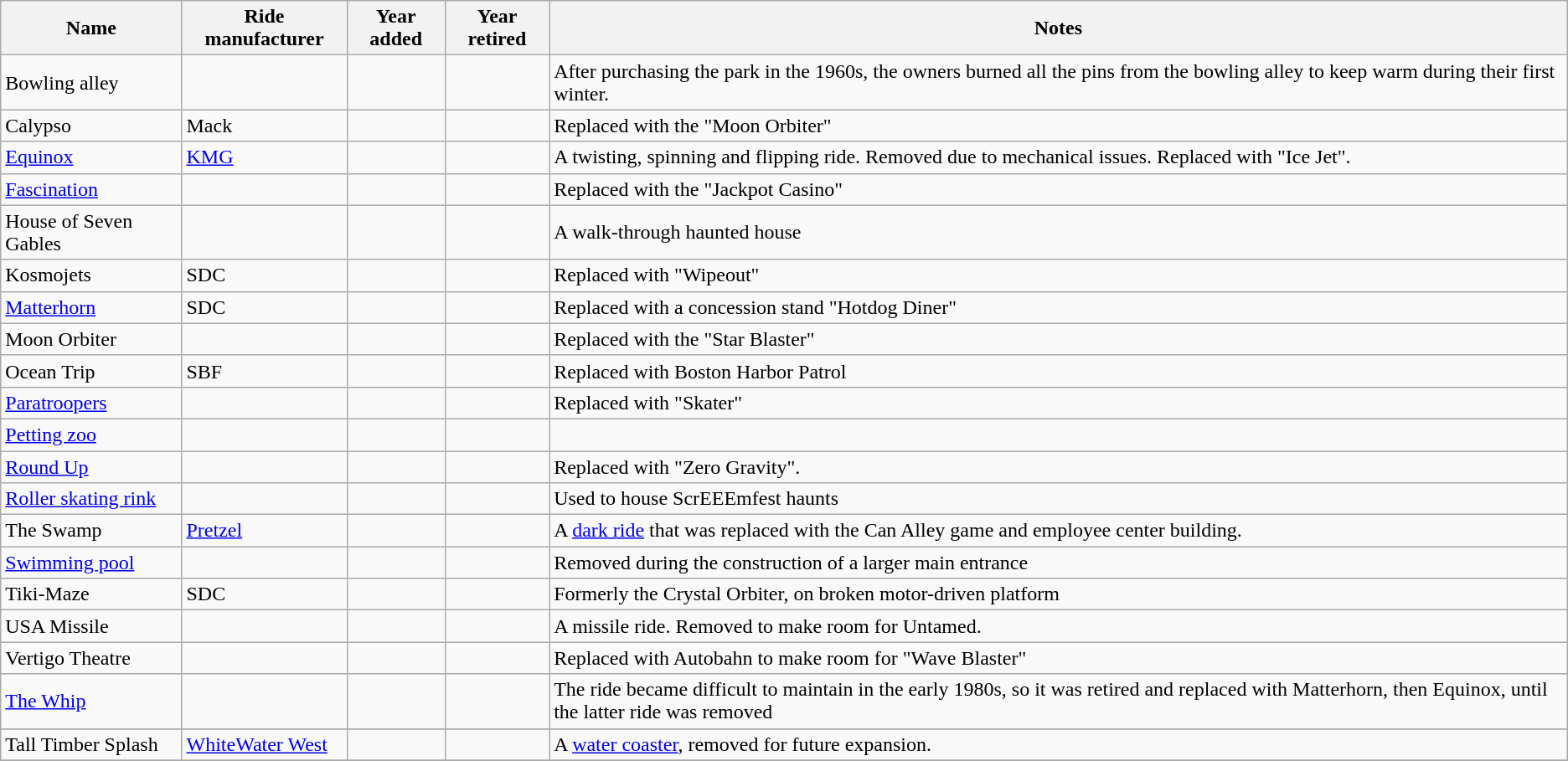<table class="wikitable">
<tr>
<th>Name</th>
<th>Ride manufacturer</th>
<th>Year added</th>
<th>Year retired</th>
<th>Notes</th>
</tr>
<tr>
<td>Bowling alley</td>
<td></td>
<td></td>
<td></td>
<td>After purchasing the park in the 1960s, the owners burned all the pins from the bowling alley to keep warm during their first winter.</td>
</tr>
<tr>
<td>Calypso</td>
<td>Mack</td>
<td></td>
<td></td>
<td>Replaced with the "Moon Orbiter"</td>
</tr>
<tr>
<td><a href='#'>Equinox</a></td>
<td><a href='#'>KMG</a></td>
<td></td>
<td></td>
<td>A twisting, spinning and flipping ride. Removed due to mechanical issues. Replaced with "Ice Jet".</td>
</tr>
<tr>
<td><a href='#'>Fascination</a></td>
<td></td>
<td></td>
<td></td>
<td>Replaced with the "Jackpot Casino"</td>
</tr>
<tr>
<td>House of Seven Gables</td>
<td></td>
<td></td>
<td></td>
<td>A walk-through haunted house</td>
</tr>
<tr>
<td>Kosmojets</td>
<td>SDC</td>
<td></td>
<td></td>
<td>Replaced with "Wipeout"</td>
</tr>
<tr>
<td><a href='#'>Matterhorn</a></td>
<td>SDC</td>
<td></td>
<td></td>
<td>Replaced with a concession stand "Hotdog Diner"</td>
</tr>
<tr>
<td>Moon Orbiter</td>
<td></td>
<td></td>
<td></td>
<td>Replaced with the "Star Blaster"</td>
</tr>
<tr>
<td>Ocean Trip</td>
<td>SBF</td>
<td></td>
<td></td>
<td>Replaced with Boston Harbor Patrol</td>
</tr>
<tr>
<td><a href='#'>Paratroopers</a></td>
<td></td>
<td></td>
<td></td>
<td>Replaced with "Skater"</td>
</tr>
<tr>
<td><a href='#'>Petting zoo</a></td>
<td></td>
<td></td>
<td></td>
<td></td>
</tr>
<tr>
<td><a href='#'>Round Up</a></td>
<td></td>
<td></td>
<td></td>
<td>Replaced with "Zero Gravity".</td>
</tr>
<tr>
<td><a href='#'>Roller skating rink</a></td>
<td></td>
<td></td>
<td></td>
<td>Used to house ScrEEEmfest haunts</td>
</tr>
<tr>
<td>The Swamp</td>
<td><a href='#'>Pretzel</a></td>
<td></td>
<td></td>
<td>A <a href='#'>dark ride</a> that was replaced with the Can Alley game and employee center building.</td>
</tr>
<tr>
<td><a href='#'>Swimming pool</a></td>
<td></td>
<td></td>
<td></td>
<td>Removed during the construction of a larger main entrance</td>
</tr>
<tr>
<td>Tiki-Maze</td>
<td>SDC</td>
<td></td>
<td></td>
<td>Formerly the Crystal Orbiter, on broken motor-driven platform</td>
</tr>
<tr>
<td>USA Missile</td>
<td></td>
<td></td>
<td></td>
<td>A missile ride. Removed to make room for Untamed.</td>
</tr>
<tr>
<td>Vertigo Theatre</td>
<td></td>
<td></td>
<td></td>
<td>Replaced with Autobahn to make room for "Wave Blaster"</td>
</tr>
<tr>
<td><a href='#'>The Whip</a></td>
<td></td>
<td></td>
<td></td>
<td>The ride became difficult to maintain in the early 1980s, so it was retired and replaced with Matterhorn, then Equinox, until the latter ride was removed</td>
</tr>
<tr>
</tr>
<tr>
<td>Tall Timber Splash</td>
<td><a href='#'>WhiteWater West</a></td>
<td></td>
<td></td>
<td>A <a href='#'>water coaster</a>, removed for future expansion.</td>
</tr>
<tr>
</tr>
</table>
